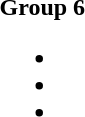<table style="float:left; margin-right:1em">
<tr>
<td><strong>Group 6</strong><br><ul><li></li><li></li><li></li></ul></td>
</tr>
</table>
